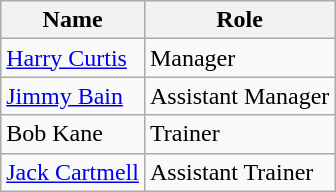<table class="wikitable">
<tr>
<th>Name</th>
<th>Role</th>
</tr>
<tr>
<td> <a href='#'>Harry Curtis</a></td>
<td>Manager</td>
</tr>
<tr>
<td> <a href='#'>Jimmy Bain</a></td>
<td>Assistant Manager</td>
</tr>
<tr>
<td> Bob Kane</td>
<td>Trainer</td>
</tr>
<tr>
<td> <a href='#'>Jack Cartmell</a></td>
<td>Assistant Trainer</td>
</tr>
</table>
